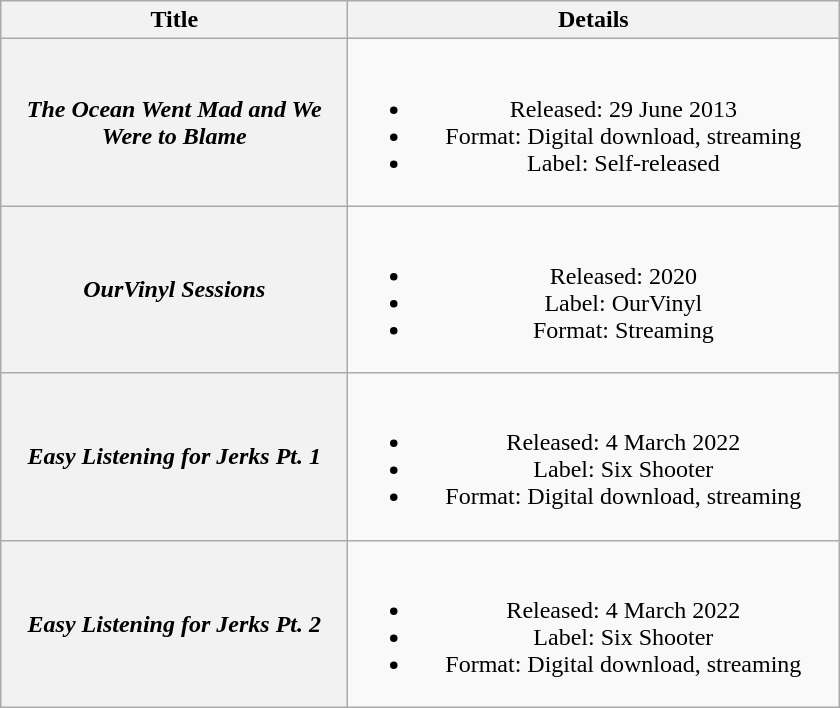<table class="wikitable plainrowheaders" style="text-align:center;" border="1">
<tr>
<th scope="col" style="width:14em;">Title</th>
<th scope="col" style="width:20em;">Details</th>
</tr>
<tr>
<th scope="row"><em>The Ocean Went Mad and We Were to Blame</em></th>
<td><br><ul><li>Released: 29 June 2013</li><li>Format: Digital download, streaming</li><li>Label: Self-released</li></ul></td>
</tr>
<tr>
<th scope="row"><em>OurVinyl Sessions</em></th>
<td><br><ul><li>Released: 2020</li><li>Label: OurVinyl</li><li>Format: Streaming</li></ul></td>
</tr>
<tr>
<th scope="row"><em>Easy Listening for Jerks Pt. 1</em></th>
<td><br><ul><li>Released: 4 March 2022</li><li>Label: Six Shooter</li><li>Format: Digital download, streaming</li></ul></td>
</tr>
<tr>
<th scope="row"><em>Easy Listening for Jerks Pt. 2</em></th>
<td><br><ul><li>Released: 4 March 2022</li><li>Label: Six Shooter</li><li>Format: Digital download, streaming</li></ul></td>
</tr>
</table>
